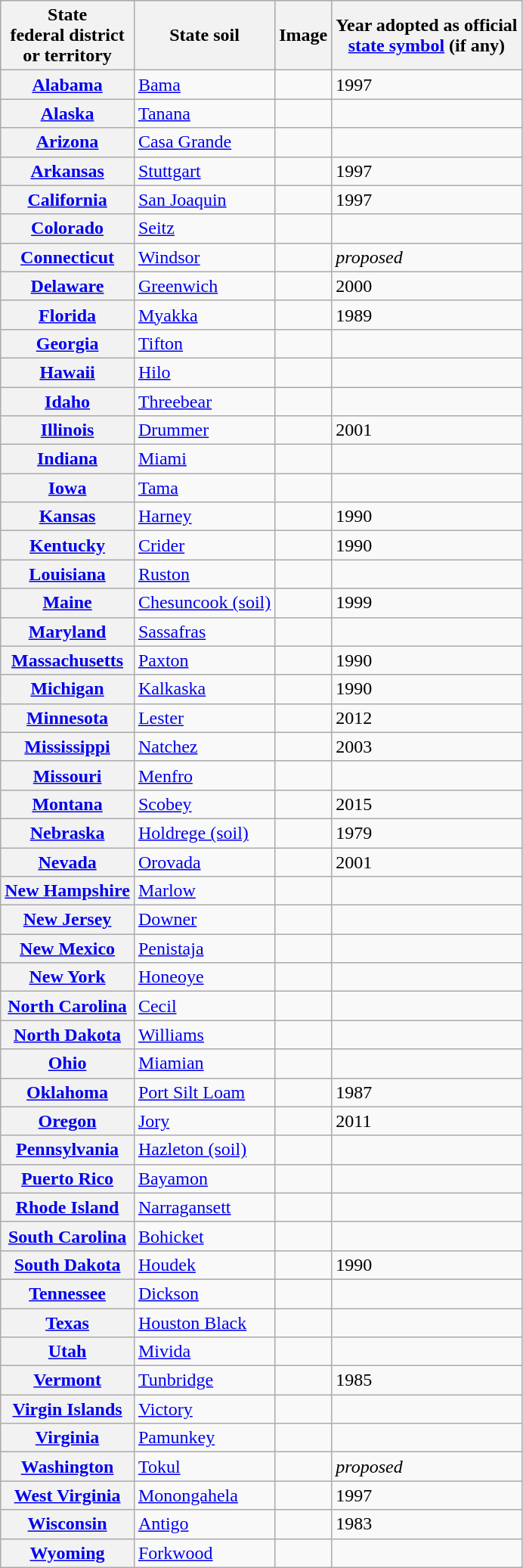<table class="wikitable sortable">
<tr bgcolor="#CCCCCC">
<th>State<br>federal district<br> or territory</th>
<th>State soil</th>
<th>Image</th>
<th>Year adopted as official<br> <a href='#'>state symbol</a> (if any)</th>
</tr>
<tr>
<th><a href='#'>Alabama</a></th>
<td><a href='#'>Bama</a></td>
<td></td>
<td>1997</td>
</tr>
<tr>
<th><a href='#'>Alaska</a></th>
<td><a href='#'>Tanana</a></td>
<td></td>
<td></td>
</tr>
<tr>
<th><a href='#'>Arizona</a></th>
<td><a href='#'>Casa Grande</a></td>
<td></td>
<td></td>
</tr>
<tr>
<th><a href='#'>Arkansas</a></th>
<td><a href='#'>Stuttgart</a></td>
<td></td>
<td>1997</td>
</tr>
<tr>
<th><a href='#'>California</a></th>
<td><a href='#'>San Joaquin</a></td>
<td></td>
<td>1997</td>
</tr>
<tr>
<th><a href='#'>Colorado</a></th>
<td><a href='#'>Seitz</a></td>
<td></td>
<td></td>
</tr>
<tr>
<th><a href='#'>Connecticut</a></th>
<td><a href='#'>Windsor</a></td>
<td></td>
<td><em>proposed</em></td>
</tr>
<tr>
<th><a href='#'>Delaware</a></th>
<td><a href='#'>Greenwich</a></td>
<td></td>
<td>2000</td>
</tr>
<tr>
<th><a href='#'>Florida</a></th>
<td><a href='#'>Myakka</a></td>
<td></td>
<td>1989</td>
</tr>
<tr>
<th><a href='#'>Georgia</a></th>
<td><a href='#'>Tifton</a></td>
<td></td>
<td></td>
</tr>
<tr>
<th><a href='#'>Hawaii</a></th>
<td><a href='#'>Hilo</a></td>
<td></td>
<td></td>
</tr>
<tr>
<th><a href='#'>Idaho</a></th>
<td><a href='#'>Threebear</a></td>
<td></td>
<td></td>
</tr>
<tr>
<th><a href='#'>Illinois</a></th>
<td><a href='#'>Drummer</a></td>
<td></td>
<td>2001</td>
</tr>
<tr>
<th><a href='#'>Indiana</a></th>
<td><a href='#'>Miami</a></td>
<td></td>
<td></td>
</tr>
<tr>
<th><a href='#'>Iowa</a></th>
<td><a href='#'>Tama</a></td>
<td></td>
<td></td>
</tr>
<tr>
<th><a href='#'>Kansas</a></th>
<td><a href='#'>Harney</a></td>
<td></td>
<td>1990</td>
</tr>
<tr>
<th><a href='#'>Kentucky</a></th>
<td><a href='#'>Crider</a></td>
<td></td>
<td>1990</td>
</tr>
<tr>
<th><a href='#'>Louisiana</a></th>
<td><a href='#'>Ruston</a></td>
<td></td>
<td></td>
</tr>
<tr>
<th><a href='#'>Maine</a></th>
<td><a href='#'>Chesuncook (soil)</a></td>
<td></td>
<td>1999</td>
</tr>
<tr>
<th><a href='#'>Maryland</a></th>
<td><a href='#'>Sassafras</a></td>
<td></td>
<td></td>
</tr>
<tr>
<th><a href='#'>Massachusetts</a></th>
<td><a href='#'>Paxton</a></td>
<td></td>
<td>1990</td>
</tr>
<tr>
<th><a href='#'>Michigan</a></th>
<td><a href='#'>Kalkaska</a></td>
<td></td>
<td>1990</td>
</tr>
<tr>
<th><a href='#'>Minnesota</a></th>
<td><a href='#'>Lester</a></td>
<td></td>
<td>2012</td>
</tr>
<tr>
<th><a href='#'>Mississippi</a></th>
<td><a href='#'>Natchez</a></td>
<td></td>
<td>2003</td>
</tr>
<tr>
<th><a href='#'>Missouri</a></th>
<td><a href='#'>Menfro</a></td>
<td></td>
<td></td>
</tr>
<tr>
<th><a href='#'>Montana</a></th>
<td><a href='#'>Scobey</a></td>
<td></td>
<td>2015</td>
</tr>
<tr>
<th><a href='#'>Nebraska</a></th>
<td><a href='#'>Holdrege (soil)</a></td>
<td></td>
<td>1979</td>
</tr>
<tr>
<th><a href='#'>Nevada</a></th>
<td><a href='#'>Orovada</a></td>
<td></td>
<td>2001</td>
</tr>
<tr>
<th><a href='#'>New Hampshire</a></th>
<td><a href='#'>Marlow</a></td>
<td></td>
</tr>
<tr>
<th><a href='#'>New Jersey</a></th>
<td><a href='#'>Downer</a></td>
<td></td>
<td></td>
</tr>
<tr>
<th><a href='#'>New Mexico</a></th>
<td><a href='#'>Penistaja</a></td>
<td></td>
<td></td>
</tr>
<tr>
<th><a href='#'>New York</a></th>
<td><a href='#'>Honeoye</a></td>
<td></td>
<td></td>
</tr>
<tr>
<th><a href='#'>North Carolina</a></th>
<td><a href='#'>Cecil</a></td>
<td></td>
<td></td>
</tr>
<tr>
<th><a href='#'>North Dakota</a></th>
<td><a href='#'>Williams</a></td>
<td></td>
<td></td>
</tr>
<tr>
<th><a href='#'>Ohio</a></th>
<td><a href='#'>Miamian</a></td>
<td></td>
<td></td>
</tr>
<tr>
<th><a href='#'>Oklahoma</a></th>
<td><a href='#'>Port Silt Loam</a></td>
<td></td>
<td>1987</td>
</tr>
<tr>
<th><a href='#'>Oregon</a></th>
<td><a href='#'>Jory</a></td>
<td></td>
<td>2011</td>
</tr>
<tr>
<th><a href='#'>Pennsylvania</a></th>
<td><a href='#'>Hazleton (soil)</a></td>
<td></td>
<td></td>
</tr>
<tr>
<th><a href='#'>Puerto Rico</a></th>
<td><a href='#'>Bayamon</a></td>
<td></td>
<td></td>
</tr>
<tr>
<th><a href='#'>Rhode Island</a></th>
<td><a href='#'>Narragansett</a></td>
<td></td>
<td></td>
</tr>
<tr>
<th><a href='#'>South Carolina</a></th>
<td><a href='#'>Bohicket</a></td>
<td></td>
<td></td>
</tr>
<tr>
<th><a href='#'>South Dakota</a></th>
<td><a href='#'>Houdek</a></td>
<td></td>
<td>1990</td>
</tr>
<tr>
<th><a href='#'>Tennessee</a></th>
<td><a href='#'>Dickson</a></td>
<td></td>
<td></td>
</tr>
<tr>
<th><a href='#'>Texas</a></th>
<td><a href='#'>Houston Black</a></td>
<td></td>
<td></td>
</tr>
<tr>
<th><a href='#'>Utah</a></th>
<td><a href='#'>Mivida</a></td>
<td></td>
<td></td>
</tr>
<tr>
<th><a href='#'>Vermont</a></th>
<td><a href='#'>Tunbridge</a></td>
<td></td>
<td>1985</td>
</tr>
<tr>
<th><a href='#'>Virgin Islands</a></th>
<td><a href='#'>Victory</a></td>
<td></td>
<td></td>
</tr>
<tr>
<th><a href='#'>Virginia</a></th>
<td><a href='#'>Pamunkey</a></td>
<td></td>
<td></td>
</tr>
<tr>
<th><a href='#'>Washington</a></th>
<td><a href='#'>Tokul</a></td>
<td></td>
<td><em>proposed</em></td>
</tr>
<tr>
<th><a href='#'>West Virginia</a></th>
<td><a href='#'>Monongahela</a></td>
<td></td>
<td>1997</td>
</tr>
<tr>
<th><a href='#'>Wisconsin</a></th>
<td><a href='#'>Antigo</a></td>
<td></td>
<td>1983</td>
</tr>
<tr>
<th><a href='#'>Wyoming</a></th>
<td><a href='#'>Forkwood</a></td>
<td></td>
<td></td>
</tr>
</table>
